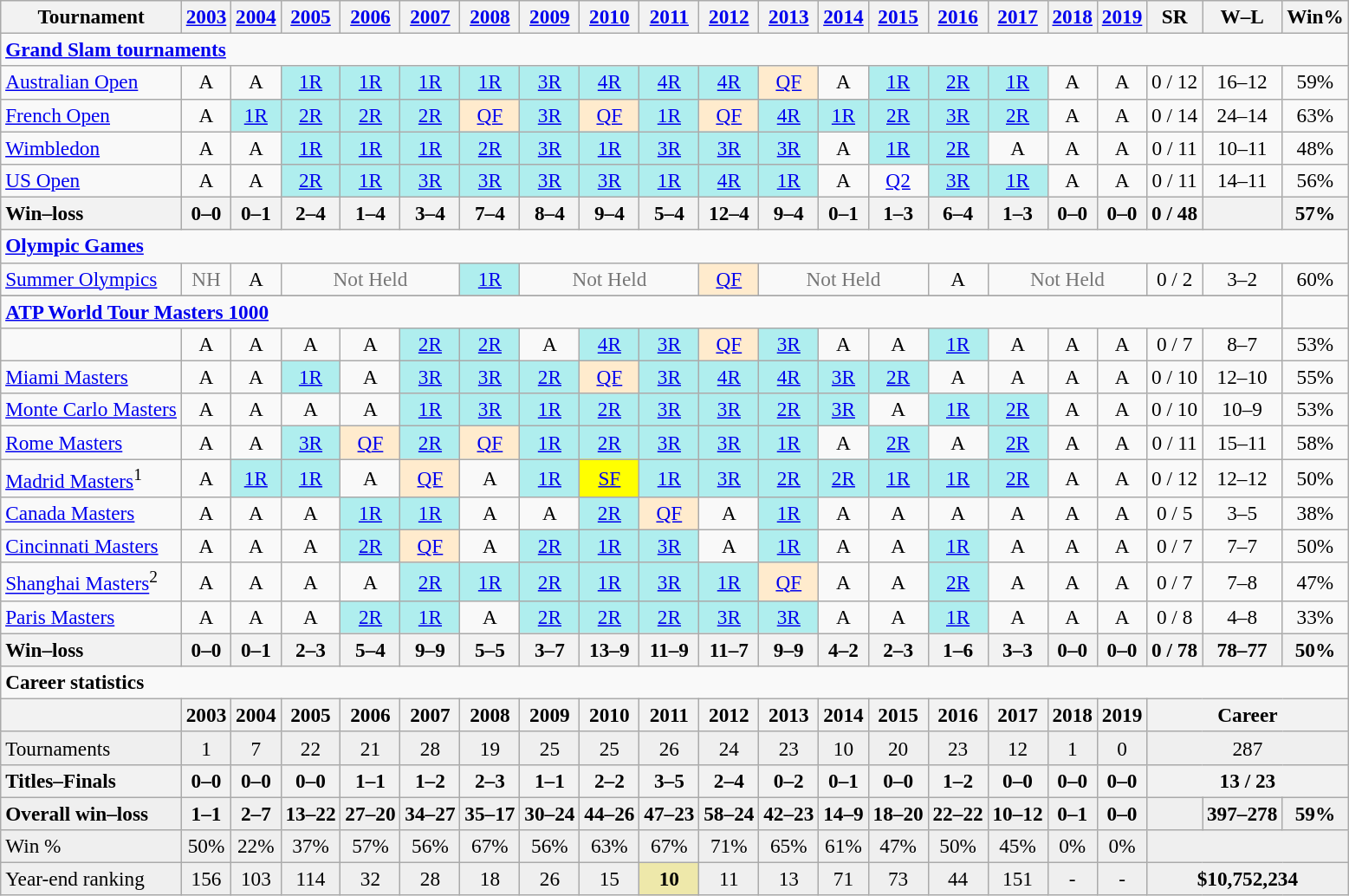<table class=wikitable style=text-align:center;font-size:97%>
<tr>
<th>Tournament</th>
<th><a href='#'>2003</a></th>
<th><a href='#'>2004</a></th>
<th><a href='#'>2005</a></th>
<th><a href='#'>2006</a></th>
<th><a href='#'>2007</a></th>
<th><a href='#'>2008</a></th>
<th><a href='#'>2009</a></th>
<th><a href='#'>2010</a></th>
<th><a href='#'>2011</a></th>
<th><a href='#'>2012</a></th>
<th><a href='#'>2013</a></th>
<th><a href='#'>2014</a></th>
<th><a href='#'>2015</a></th>
<th><a href='#'>2016</a></th>
<th><a href='#'>2017</a></th>
<th><a href='#'>2018</a></th>
<th><a href='#'>2019</a></th>
<th>SR</th>
<th>W–L</th>
<th>Win%</th>
</tr>
<tr>
<td colspan=21 align=left><strong><a href='#'>Grand Slam tournaments</a></strong></td>
</tr>
<tr>
<td align=left><a href='#'>Australian Open</a></td>
<td>A</td>
<td>A</td>
<td bgcolor=afeeee><a href='#'>1R</a></td>
<td bgcolor=afeeee><a href='#'>1R</a></td>
<td bgcolor=afeeee><a href='#'>1R</a></td>
<td bgcolor=afeeee><a href='#'>1R</a></td>
<td bgcolor=afeeee><a href='#'>3R</a></td>
<td bgcolor=afeeee><a href='#'>4R</a></td>
<td bgcolor=afeeee><a href='#'>4R</a></td>
<td bgcolor=afeeee><a href='#'>4R</a></td>
<td bgcolor=ffebcd><a href='#'>QF</a></td>
<td>A</td>
<td bgcolor=afeeee><a href='#'>1R</a></td>
<td bgcolor=afeeee><a href='#'>2R</a></td>
<td bgcolor=afeeee><a href='#'>1R</a></td>
<td>A</td>
<td>A</td>
<td>0 / 12</td>
<td>16–12</td>
<td>59%</td>
</tr>
<tr>
<td align=left><a href='#'>French Open</a></td>
<td>A</td>
<td bgcolor=afeeee><a href='#'>1R</a></td>
<td bgcolor=afeeee><a href='#'>2R</a></td>
<td bgcolor=afeeee><a href='#'>2R</a></td>
<td bgcolor=afeeee><a href='#'>2R</a></td>
<td bgcolor=ffebcd><a href='#'>QF</a></td>
<td bgcolor=afeeee><a href='#'>3R</a></td>
<td bgcolor=ffebcd><a href='#'>QF</a></td>
<td bgcolor=afeeee><a href='#'>1R</a></td>
<td bgcolor=ffebcd><a href='#'>QF</a></td>
<td bgcolor=afeeee><a href='#'>4R</a></td>
<td bgcolor=afeeee><a href='#'>1R</a></td>
<td bgcolor=afeeee><a href='#'>2R</a></td>
<td bgcolor=afeeee><a href='#'>3R</a></td>
<td bgcolor=afeeee><a href='#'>2R</a></td>
<td>A</td>
<td>A</td>
<td>0 / 14</td>
<td>24–14</td>
<td>63%</td>
</tr>
<tr>
<td align=left><a href='#'>Wimbledon</a></td>
<td>A</td>
<td>A</td>
<td bgcolor=afeeee><a href='#'>1R</a></td>
<td bgcolor=afeeee><a href='#'>1R</a></td>
<td bgcolor=afeeee><a href='#'>1R</a></td>
<td bgcolor=afeeee><a href='#'>2R</a></td>
<td bgcolor=afeeee><a href='#'>3R</a></td>
<td bgcolor=afeeee><a href='#'>1R</a></td>
<td bgcolor=afeeee><a href='#'>3R</a></td>
<td bgcolor=afeeee><a href='#'>3R</a></td>
<td bgcolor=afeeee><a href='#'>3R</a></td>
<td>A</td>
<td bgcolor=afeeee><a href='#'>1R</a></td>
<td bgcolor=afeeee><a href='#'>2R</a></td>
<td>A</td>
<td>A</td>
<td>A</td>
<td>0 / 11</td>
<td>10–11</td>
<td>48%</td>
</tr>
<tr>
<td align=left><a href='#'>US Open</a></td>
<td>A</td>
<td>A</td>
<td bgcolor=afeeee><a href='#'>2R</a></td>
<td bgcolor=afeeee><a href='#'>1R</a></td>
<td bgcolor=afeeee><a href='#'>3R</a></td>
<td bgcolor=afeeee><a href='#'>3R</a></td>
<td bgcolor=afeeee><a href='#'>3R</a></td>
<td bgcolor=afeeee><a href='#'>3R</a></td>
<td bgcolor=afeeee><a href='#'>1R</a></td>
<td bgcolor=afeeee><a href='#'>4R</a></td>
<td bgcolor=afeeee><a href='#'>1R</a></td>
<td>A</td>
<td><a href='#'>Q2</a></td>
<td bgcolor=afeeee><a href='#'>3R</a></td>
<td bgcolor=afeeee><a href='#'>1R</a></td>
<td>A</td>
<td>A</td>
<td>0 / 11</td>
<td>14–11</td>
<td>56%</td>
</tr>
<tr>
<th style=text-align:left>Win–loss</th>
<th>0–0</th>
<th>0–1</th>
<th>2–4</th>
<th>1–4</th>
<th>3–4</th>
<th>7–4</th>
<th>8–4</th>
<th>9–4</th>
<th>5–4</th>
<th>12–4</th>
<th>9–4</th>
<th>0–1</th>
<th>1–3</th>
<th>6–4</th>
<th>1–3</th>
<th>0–0</th>
<th>0–0</th>
<th>0 / 48</th>
<th></th>
<th>57%</th>
</tr>
<tr>
<td colspan=21 align=left><strong><a href='#'>Olympic Games</a></strong></td>
</tr>
<tr>
<td align=left><a href='#'>Summer Olympics</a></td>
<td colspan=1 style=color:#767676>NH</td>
<td>A</td>
<td colspan=3 style=color:#767676>Not Held</td>
<td bgcolor=afeeee><a href='#'>1R</a></td>
<td colspan=3 style=color:#767676>Not Held</td>
<td bgcolor=ffebcd><a href='#'>QF</a></td>
<td colspan=3 style=color:#767676>Not Held</td>
<td>A</td>
<td colspan=3 style=color:#767676>Not Held</td>
<td>0 / 2</td>
<td>3–2</td>
<td>60%</td>
</tr>
<tr>
</tr>
<tr>
<td colspan=20 align=left><strong><a href='#'>ATP World Tour Masters 1000</a></strong></td>
</tr>
<tr>
<td align=left></td>
<td>A</td>
<td>A</td>
<td>A</td>
<td>A</td>
<td bgcolor=afeeee><a href='#'>2R</a></td>
<td bgcolor=afeeee><a href='#'>2R</a></td>
<td>A</td>
<td bgcolor=afeeee><a href='#'>4R</a></td>
<td bgcolor=afeeee><a href='#'>3R</a></td>
<td bgcolor=ffebcd><a href='#'>QF</a></td>
<td bgcolor=afeeee><a href='#'>3R</a></td>
<td>A</td>
<td>A</td>
<td bgcolor=afeeee><a href='#'>1R</a></td>
<td>A</td>
<td>A</td>
<td>A</td>
<td>0 / 7</td>
<td>8–7</td>
<td>53%</td>
</tr>
<tr>
<td align=left><a href='#'>Miami Masters</a></td>
<td>A</td>
<td>A</td>
<td bgcolor=afeeee><a href='#'>1R</a></td>
<td>A</td>
<td bgcolor=afeeee><a href='#'>3R</a></td>
<td bgcolor=afeeee><a href='#'>3R</a></td>
<td bgcolor=afeeee><a href='#'>2R</a></td>
<td bgcolor=ffebcd><a href='#'>QF</a></td>
<td bgcolor=afeeee><a href='#'>3R</a></td>
<td bgcolor=afeeee><a href='#'>4R</a></td>
<td bgcolor=afeeee><a href='#'>4R</a></td>
<td bgcolor=afeeee><a href='#'>3R</a></td>
<td bgcolor=afeeee><a href='#'>2R</a></td>
<td>A</td>
<td>A</td>
<td>A</td>
<td>A</td>
<td>0 / 10</td>
<td>12–10</td>
<td>55%</td>
</tr>
<tr>
<td align=left><a href='#'>Monte Carlo Masters</a></td>
<td>A</td>
<td>A</td>
<td>A</td>
<td>A</td>
<td bgcolor=afeeee><a href='#'>1R</a></td>
<td bgcolor=afeeee><a href='#'>3R</a></td>
<td bgcolor=afeeee><a href='#'>1R</a></td>
<td bgcolor=afeeee><a href='#'>2R</a></td>
<td bgcolor=afeeee><a href='#'>3R</a></td>
<td bgcolor=afeeee><a href='#'>3R</a></td>
<td bgcolor=afeeee><a href='#'>2R</a></td>
<td bgcolor=afeeee><a href='#'>3R</a></td>
<td>A</td>
<td bgcolor=afeeee><a href='#'>1R</a></td>
<td bgcolor=afeeee><a href='#'>2R</a></td>
<td>A</td>
<td>A</td>
<td>0 / 10</td>
<td>10–9</td>
<td>53%</td>
</tr>
<tr>
<td align=left><a href='#'>Rome Masters</a></td>
<td>A</td>
<td>A</td>
<td bgcolor=afeeee><a href='#'>3R</a></td>
<td bgcolor=ffebcd><a href='#'>QF</a></td>
<td bgcolor=afeeee><a href='#'>2R</a></td>
<td bgcolor=ffebcd><a href='#'>QF</a></td>
<td bgcolor=afeeee><a href='#'>1R</a></td>
<td bgcolor=afeeee><a href='#'>2R</a></td>
<td bgcolor=afeeee><a href='#'>3R</a></td>
<td bgcolor=afeeee><a href='#'>3R</a></td>
<td bgcolor=afeeee><a href='#'>1R</a></td>
<td>A</td>
<td bgcolor=afeeee><a href='#'>2R</a></td>
<td>A</td>
<td bgcolor=afeeee><a href='#'>2R</a></td>
<td>A</td>
<td>A</td>
<td>0 / 11</td>
<td>15–11</td>
<td>58%</td>
</tr>
<tr>
<td align=left><a href='#'>Madrid Masters</a><sup>1</sup></td>
<td>A</td>
<td bgcolor=afeeee><a href='#'>1R</a></td>
<td bgcolor=afeeee><a href='#'>1R</a></td>
<td>A</td>
<td bgcolor=ffebcd><a href='#'>QF</a></td>
<td>A</td>
<td bgcolor=afeeee><a href='#'>1R</a></td>
<td bgcolor=yellow><a href='#'>SF</a></td>
<td bgcolor=afeeee><a href='#'>1R</a></td>
<td bgcolor=afeeee><a href='#'>3R</a></td>
<td bgcolor=afeeee><a href='#'>2R</a></td>
<td bgcolor=afeeee><a href='#'>2R</a></td>
<td bgcolor=afeeee><a href='#'>1R</a></td>
<td bgcolor=afeeee><a href='#'>1R</a></td>
<td bgcolor=afeeee><a href='#'>2R</a></td>
<td>A</td>
<td>A</td>
<td>0 / 12</td>
<td>12–12</td>
<td>50%</td>
</tr>
<tr>
<td align=left><a href='#'>Canada Masters</a></td>
<td>A</td>
<td>A</td>
<td>A</td>
<td bgcolor=afeeee><a href='#'>1R</a></td>
<td bgcolor=afeeee><a href='#'>1R</a></td>
<td>A</td>
<td>A</td>
<td bgcolor=afeeee><a href='#'>2R</a></td>
<td bgcolor=ffebcd><a href='#'>QF</a></td>
<td>A</td>
<td bgcolor=afeeee><a href='#'>1R</a></td>
<td>A</td>
<td>A</td>
<td>A</td>
<td>A</td>
<td>A</td>
<td>A</td>
<td>0 / 5</td>
<td>3–5</td>
<td>38%</td>
</tr>
<tr>
<td align=left><a href='#'>Cincinnati Masters</a></td>
<td>A</td>
<td>A</td>
<td>A</td>
<td bgcolor=afeeee><a href='#'>2R</a></td>
<td bgcolor=ffebcd><a href='#'>QF</a></td>
<td>A</td>
<td bgcolor=afeeee><a href='#'>2R</a></td>
<td bgcolor=afeeee><a href='#'>1R</a></td>
<td bgcolor=afeeee><a href='#'>3R</a></td>
<td>A</td>
<td bgcolor=afeeee><a href='#'>1R</a></td>
<td>A</td>
<td>A</td>
<td bgcolor=afeeee><a href='#'>1R</a></td>
<td>A</td>
<td>A</td>
<td>A</td>
<td>0 / 7</td>
<td>7–7</td>
<td>50%</td>
</tr>
<tr>
<td align=left><a href='#'>Shanghai Masters</a><sup>2</sup></td>
<td>A</td>
<td>A</td>
<td>A</td>
<td>A</td>
<td bgcolor=afeeee><a href='#'>2R</a></td>
<td bgcolor=afeeee><a href='#'>1R</a></td>
<td bgcolor=afeeee><a href='#'>2R</a></td>
<td bgcolor=afeeee><a href='#'>1R</a></td>
<td bgcolor=afeeee><a href='#'>3R</a></td>
<td bgcolor=afeeee><a href='#'>1R</a></td>
<td bgcolor=ffebcd><a href='#'>QF</a></td>
<td>A</td>
<td>A</td>
<td bgcolor=afeeee><a href='#'>2R</a></td>
<td>A</td>
<td>A</td>
<td>A</td>
<td>0 / 7</td>
<td>7–8</td>
<td>47%</td>
</tr>
<tr>
<td align=left><a href='#'>Paris Masters</a></td>
<td>A</td>
<td>A</td>
<td>A</td>
<td bgcolor=afeeee><a href='#'>2R</a></td>
<td bgcolor=afeeee><a href='#'>1R</a></td>
<td>A</td>
<td bgcolor=afeeee><a href='#'>2R</a></td>
<td bgcolor=afeeee><a href='#'>2R</a></td>
<td bgcolor=afeeee><a href='#'>2R</a></td>
<td bgcolor=afeeee><a href='#'>3R</a></td>
<td bgcolor=afeeee><a href='#'>3R</a></td>
<td>A</td>
<td>A</td>
<td bgcolor=afeeee><a href='#'>1R</a></td>
<td>A</td>
<td>A</td>
<td>A</td>
<td>0 / 8</td>
<td>4–8</td>
<td>33%</td>
</tr>
<tr>
<th style=text-align:left>Win–loss</th>
<th>0–0</th>
<th>0–1</th>
<th>2–3</th>
<th>5–4</th>
<th>9–9</th>
<th>5–5</th>
<th>3–7</th>
<th>13–9</th>
<th>11–9</th>
<th>11–7</th>
<th>9–9</th>
<th>4–2</th>
<th>2–3</th>
<th>1–6</th>
<th>3–3</th>
<th>0–0</th>
<th>0–0</th>
<th>0 / 78</th>
<th>78–77</th>
<th>50%</th>
</tr>
<tr>
<td colspan=21 align=left><strong>Career statistics</strong></td>
</tr>
<tr>
<th></th>
<th>2003</th>
<th>2004</th>
<th>2005</th>
<th>2006</th>
<th>2007</th>
<th>2008</th>
<th>2009</th>
<th>2010</th>
<th>2011</th>
<th>2012</th>
<th>2013</th>
<th>2014</th>
<th>2015</th>
<th>2016</th>
<th>2017</th>
<th>2018</th>
<th>2019</th>
<th colspan="3">Career</th>
</tr>
<tr bgcolor=efefef>
<td align=left>Tournaments</td>
<td>1</td>
<td>7</td>
<td>22</td>
<td>21</td>
<td>28</td>
<td>19</td>
<td>25</td>
<td>25</td>
<td>26</td>
<td>24</td>
<td>23</td>
<td>10</td>
<td>20</td>
<td>23</td>
<td>12</td>
<td>1</td>
<td>0</td>
<td colspan="3">287</td>
</tr>
<tr>
<th style=text-align:left>Titles–Finals</th>
<th>0–0</th>
<th>0–0</th>
<th>0–0</th>
<th>1–1</th>
<th>1–2</th>
<th>2–3</th>
<th>1–1</th>
<th>2–2</th>
<th>3–5</th>
<th>2–4</th>
<th>0–2</th>
<th>0–1</th>
<th>0–0</th>
<th>1–2</th>
<th>0–0</th>
<th>0–0</th>
<th>0–0</th>
<th colspan=3>13 / 23</th>
</tr>
<tr style="font-weight:bold; background:#efefef;">
<td style="text-align:left">Overall win–loss</td>
<td>1–1</td>
<td>2–7</td>
<td>13–22</td>
<td>27–20</td>
<td>34–27</td>
<td>35–17</td>
<td>30–24</td>
<td>44–26</td>
<td>47–23</td>
<td>58–24</td>
<td>42–23</td>
<td>14–9</td>
<td>18–20</td>
<td>22–22</td>
<td>10–12</td>
<td>0–1</td>
<td>0–0</td>
<td></td>
<td>397–278</td>
<td>59%</td>
</tr>
<tr bgcolor=efefef>
<td style="text-align:left">Win %</td>
<td>50%</td>
<td>22%</td>
<td>37%</td>
<td>57%</td>
<td>56%</td>
<td>67%</td>
<td>56%</td>
<td>63%</td>
<td>67%</td>
<td>71%</td>
<td>65%</td>
<td>61%</td>
<td>47%</td>
<td>50%</td>
<td>45%</td>
<td>0%</td>
<td>0%</td>
<td colspan=3></td>
</tr>
<tr bgcolor=efefef>
<td align=left>Year-end ranking</td>
<td>156</td>
<td>103</td>
<td>114</td>
<td>32</td>
<td>28</td>
<td>18</td>
<td>26</td>
<td>15</td>
<td bgcolor=eee8aa><strong>10</strong></td>
<td>11</td>
<td>13</td>
<td>71</td>
<td>73</td>
<td>44</td>
<td>151</td>
<td>-</td>
<td>-</td>
<td colspan=3><strong>$10,752,234</strong></td>
</tr>
</table>
